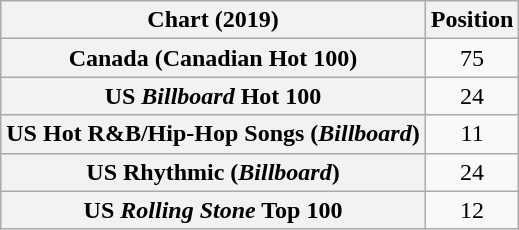<table class="wikitable sortable plainrowheaders" style="text-align:center">
<tr>
<th scope="col">Chart (2019)</th>
<th scope="col">Position</th>
</tr>
<tr>
<th scope="row">Canada (Canadian Hot 100)</th>
<td>75</td>
</tr>
<tr>
<th scope="row">US <em>Billboard</em> Hot 100</th>
<td>24</td>
</tr>
<tr>
<th scope="row">US Hot R&B/Hip-Hop Songs (<em>Billboard</em>)</th>
<td>11</td>
</tr>
<tr>
<th scope="row">US Rhythmic (<em>Billboard</em>)</th>
<td>24</td>
</tr>
<tr>
<th scope="row">US <em>Rolling Stone</em> Top 100</th>
<td>12</td>
</tr>
</table>
